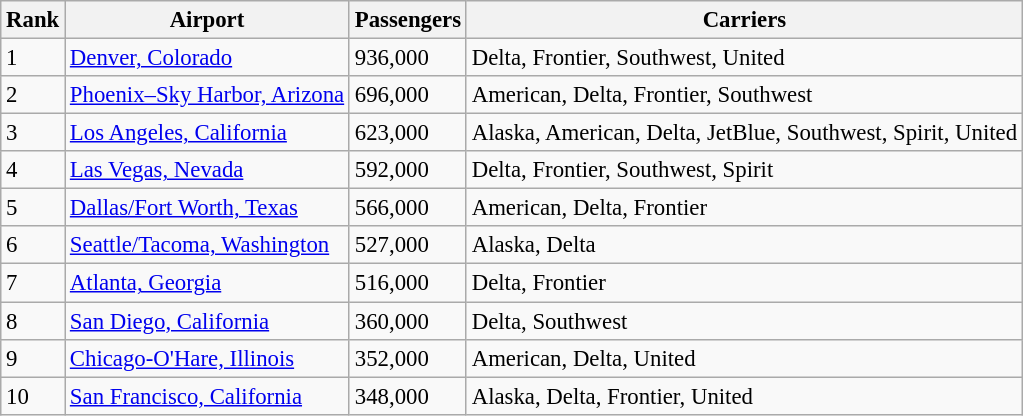<table class="wikitable sortable" style="font-size: 95%">
<tr>
<th>Rank</th>
<th>Airport</th>
<th>Passengers</th>
<th>Carriers</th>
</tr>
<tr>
<td>1</td>
<td> <a href='#'>Denver, Colorado</a></td>
<td>936,000</td>
<td>Delta, Frontier, Southwest, United</td>
</tr>
<tr>
<td>2</td>
<td> <a href='#'>Phoenix–Sky Harbor, Arizona</a></td>
<td>696,000</td>
<td>American, Delta, Frontier, Southwest</td>
</tr>
<tr>
<td>3</td>
<td> <a href='#'>Los Angeles, California</a></td>
<td>623,000</td>
<td>Alaska, American, Delta, JetBlue, Southwest, Spirit, United</td>
</tr>
<tr>
<td>4</td>
<td> <a href='#'>Las Vegas, Nevada</a></td>
<td>592,000</td>
<td>Delta, Frontier, Southwest, Spirit</td>
</tr>
<tr>
<td>5</td>
<td> <a href='#'>Dallas/Fort Worth, Texas</a></td>
<td>566,000</td>
<td>American, Delta, Frontier</td>
</tr>
<tr>
<td>6</td>
<td> <a href='#'>Seattle/Tacoma, Washington</a></td>
<td>527,000</td>
<td>Alaska, Delta</td>
</tr>
<tr>
<td>7</td>
<td> <a href='#'>Atlanta, Georgia</a></td>
<td>516,000</td>
<td>Delta, Frontier</td>
</tr>
<tr>
<td>8</td>
<td> <a href='#'>San Diego, California</a></td>
<td>360,000</td>
<td>Delta, Southwest</td>
</tr>
<tr>
<td>9</td>
<td> <a href='#'>Chicago-O'Hare, Illinois</a></td>
<td>352,000</td>
<td>American, Delta, United</td>
</tr>
<tr>
<td>10</td>
<td> <a href='#'>San Francisco, California</a></td>
<td>348,000</td>
<td>Alaska, Delta, Frontier, United</td>
</tr>
</table>
